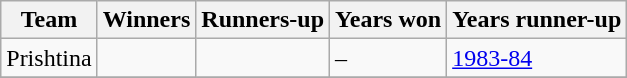<table class="wikitable sortable">
<tr>
<th>Team</th>
<th>Winners</th>
<th>Runners-up</th>
<th class="unsortable">Years won</th>
<th class="unsortable">Years runner-up</th>
</tr>
<tr>
<td>Prishtina</td>
<td></td>
<td></td>
<td>–</td>
<td><a href='#'>1983-84</a></td>
</tr>
<tr>
</tr>
</table>
